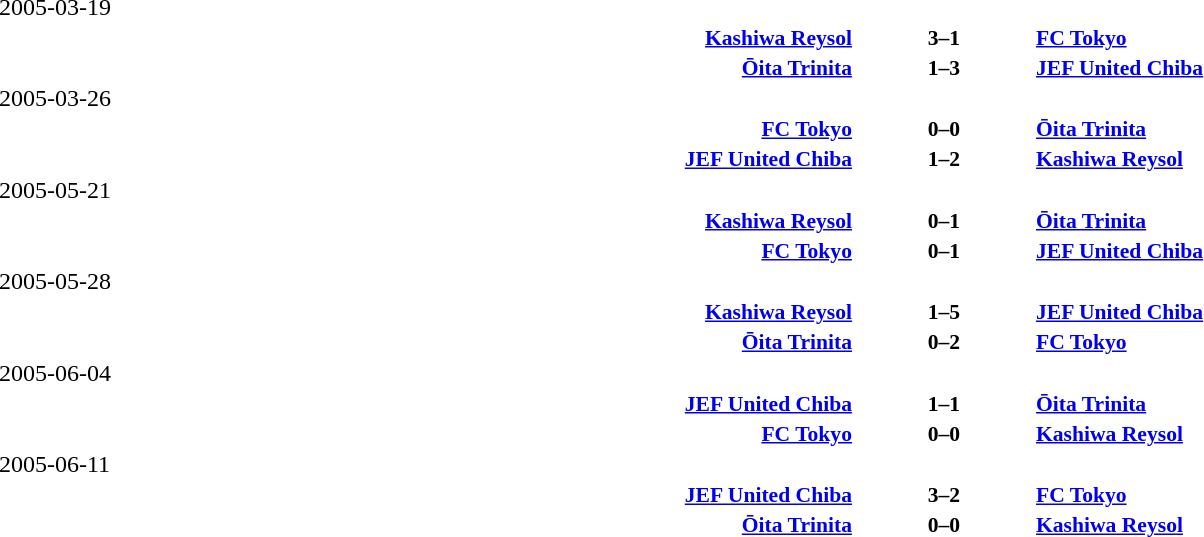<table width=100% cellspacing=1>
<tr>
<th></th>
<th></th>
<th></th>
</tr>
<tr>
<td>2005-03-19</td>
</tr>
<tr style=font-size:90%>
<td align=right><strong><a href='#'>Kashiwa Reysol</a></strong></td>
<td align=center><strong>3–1</strong></td>
<td><strong><a href='#'>FC Tokyo</a></strong></td>
</tr>
<tr style=font-size:90%>
<td align=right><strong><a href='#'>Ōita Trinita</a></strong></td>
<td align=center><strong>1–3</strong></td>
<td><strong><a href='#'>JEF United Chiba</a></strong></td>
</tr>
<tr>
<td>2005-03-26</td>
</tr>
<tr style=font-size:90%>
<td align=right><strong><a href='#'>FC Tokyo</a></strong></td>
<td align=center><strong>0–0</strong></td>
<td><strong><a href='#'>Ōita Trinita</a></strong></td>
</tr>
<tr style=font-size:90%>
<td align=right><strong><a href='#'>JEF United Chiba</a></strong></td>
<td align=center><strong>1–2</strong></td>
<td><strong><a href='#'>Kashiwa Reysol</a></strong></td>
</tr>
<tr>
<td>2005-05-21</td>
</tr>
<tr style=font-size:90%>
<td align=right><strong><a href='#'>Kashiwa Reysol</a></strong></td>
<td align=center><strong>0–1</strong></td>
<td><strong><a href='#'>Ōita Trinita</a></strong></td>
</tr>
<tr style=font-size:90%>
<td align=right><strong><a href='#'>FC Tokyo</a></strong></td>
<td align=center><strong>0–1</strong></td>
<td><strong><a href='#'>JEF United Chiba</a></strong></td>
</tr>
<tr>
<td>2005-05-28</td>
</tr>
<tr style=font-size:90%>
<td align=right><strong><a href='#'>Kashiwa Reysol</a></strong></td>
<td align=center><strong>1–5</strong></td>
<td><strong><a href='#'>JEF United Chiba</a></strong></td>
</tr>
<tr style=font-size:90%>
<td align=right><strong><a href='#'>Ōita Trinita</a></strong></td>
<td align=center><strong>0–2</strong></td>
<td><strong><a href='#'>FC Tokyo</a></strong></td>
</tr>
<tr>
<td>2005-06-04</td>
</tr>
<tr style=font-size:90%>
<td align=right><strong><a href='#'>JEF United Chiba</a></strong></td>
<td align=center><strong>1–1</strong></td>
<td><strong><a href='#'>Ōita Trinita</a></strong></td>
</tr>
<tr style=font-size:90%>
<td align=right><strong><a href='#'>FC Tokyo</a></strong></td>
<td align=center><strong>0–0</strong></td>
<td><strong><a href='#'>Kashiwa Reysol</a></strong></td>
</tr>
<tr>
<td>2005-06-11</td>
</tr>
<tr style=font-size:90%>
<td align=right><strong><a href='#'>JEF United Chiba</a></strong></td>
<td align=center><strong>3–2</strong></td>
<td><strong><a href='#'>FC Tokyo</a></strong></td>
</tr>
<tr style=font-size:90%>
<td align=right><strong><a href='#'>Ōita Trinita</a></strong></td>
<td align=center><strong>0–0</strong></td>
<td><strong><a href='#'>Kashiwa Reysol</a></strong></td>
</tr>
</table>
